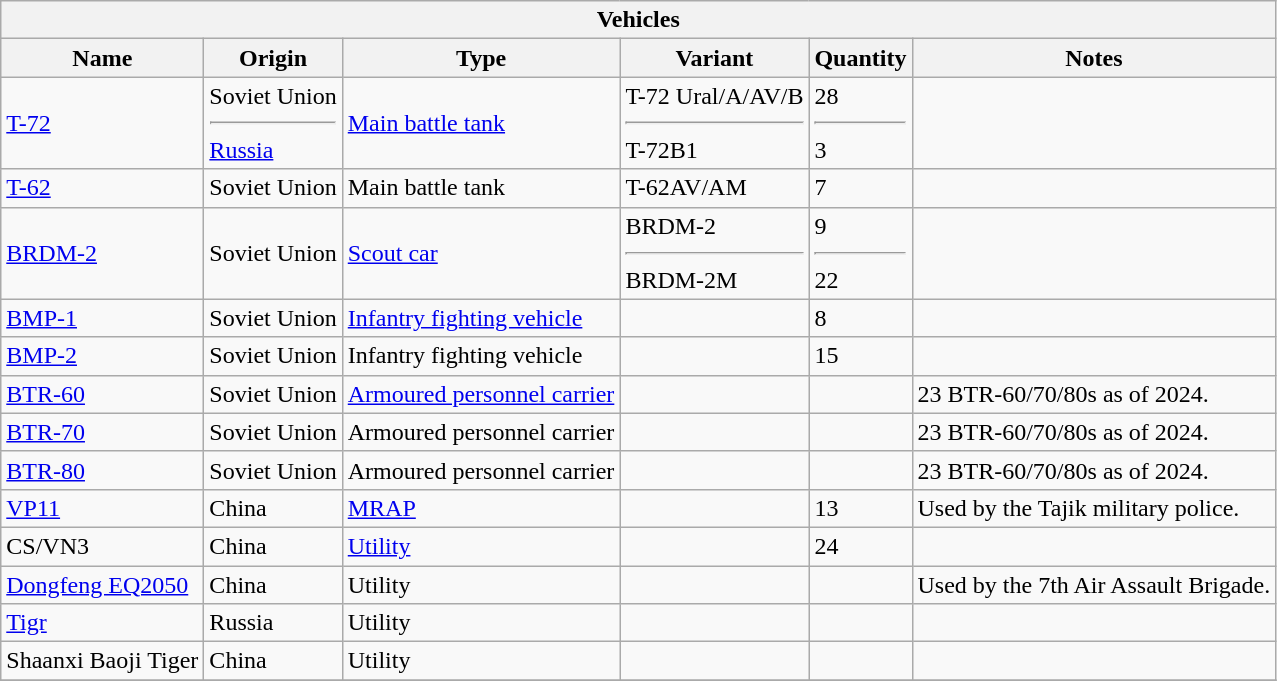<table class="wikitable sortable">
<tr>
<th colspan="6">Vehicles</th>
</tr>
<tr>
<th>Name</th>
<th>Origin</th>
<th>Type</th>
<th>Variant</th>
<th>Quantity</th>
<th class="unsortable">Notes</th>
</tr>
<tr>
<td><a href='#'>T-72</a></td>
<td>Soviet Union<hr><a href='#'>Russia</a></td>
<td><a href='#'>Main battle tank</a></td>
<td>T-72 Ural/A/AV/B<hr>T-72B1</td>
<td>28<hr>3</td>
<td></td>
</tr>
<tr>
<td><a href='#'>T-62</a></td>
<td>Soviet Union</td>
<td>Main battle tank</td>
<td>T-62AV/AM</td>
<td>7</td>
<td></td>
</tr>
<tr>
<td><a href='#'>BRDM-2</a></td>
<td>Soviet Union</td>
<td><a href='#'>Scout car</a></td>
<td>BRDM-2<hr>BRDM-2M</td>
<td>9<hr>22</td>
<td></td>
</tr>
<tr>
<td><a href='#'>BMP-1</a></td>
<td>Soviet Union</td>
<td><a href='#'>Infantry fighting vehicle</a></td>
<td></td>
<td>8</td>
<td></td>
</tr>
<tr>
<td><a href='#'>BMP-2</a></td>
<td>Soviet Union</td>
<td>Infantry fighting vehicle</td>
<td></td>
<td>15</td>
<td></td>
</tr>
<tr>
<td><a href='#'>BTR-60</a></td>
<td>Soviet Union</td>
<td><a href='#'>Armoured personnel carrier</a></td>
<td></td>
<td></td>
<td>23 BTR-60/70/80s as of 2024.</td>
</tr>
<tr>
<td><a href='#'>BTR-70</a></td>
<td>Soviet Union</td>
<td>Armoured personnel carrier</td>
<td></td>
<td></td>
<td>23 BTR-60/70/80s as of 2024.</td>
</tr>
<tr>
<td><a href='#'>BTR-80</a></td>
<td>Soviet Union</td>
<td>Armoured personnel carrier</td>
<td></td>
<td></td>
<td>23 BTR-60/70/80s as of 2024.</td>
</tr>
<tr>
<td><a href='#'>VP11</a></td>
<td>China</td>
<td><a href='#'>MRAP</a></td>
<td></td>
<td>13</td>
<td>Used by the Tajik military police.</td>
</tr>
<tr>
<td>CS/VN3</td>
<td>China</td>
<td><a href='#'>Utility</a></td>
<td></td>
<td>24</td>
<td></td>
</tr>
<tr>
<td><a href='#'>Dongfeng EQ2050</a></td>
<td>China</td>
<td>Utility</td>
<td></td>
<td></td>
<td>Used by the 7th Air Assault Brigade.</td>
</tr>
<tr>
<td><a href='#'>Tigr</a></td>
<td>Russia</td>
<td>Utility</td>
<td></td>
<td></td>
<td></td>
</tr>
<tr>
<td>Shaanxi Baoji Tiger</td>
<td>China</td>
<td>Utility</td>
<td></td>
<td></td>
<td></td>
</tr>
<tr>
</tr>
</table>
